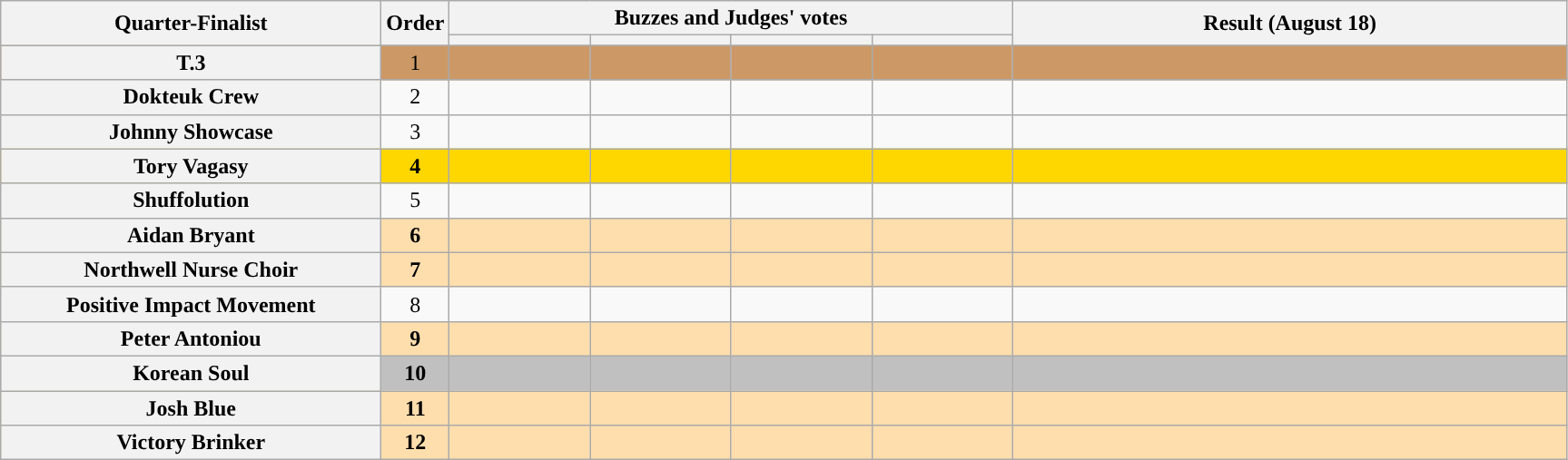<table class="wikitable plainrowheaders sortable" style="text-align:center;">
<tr>
<th scope="col" rowspan="2" class="unsortable" style="width:17em;">Quarter-Finalist</th>
<th scope="col" rowspan="2" style="width:1em;">Order</th>
<th scope="col" colspan="4" class="unsortable" style="width:24em;">Buzzes and Judges' votes</th>
<th scope="col" rowspan="2" style="width:25em;">Result (August 18)</th>
</tr>
<tr>
<th scope="col" class="unsortable" style="width:6em;"></th>
<th scope="col" class="unsortable" style="width:6em;"></th>
<th scope="col" class="unsortable" style="width:6em;"></th>
<th scope="col" class="unsortable" style="width:6em;"></th>
</tr>
<tr style="background:#c96">
<th scope="row">T.3</th>
<td>1</td>
<td style="text-align:center;"></td>
<td style="text-align:center;"></td>
<td style="text-align:center;"></td>
<td style="text-align:center;"></td>
<td></td>
</tr>
<tr>
<th scope="row">Dokteuk Crew</th>
<td>2</td>
<td style="text-align:center;"></td>
<td style="text-align:center;"></td>
<td style="text-align:center;"></td>
<td style="text-align:center;"></td>
<td></td>
</tr>
<tr>
<th scope="row">Johnny Showcase</th>
<td>3</td>
<td style="text-align:center;"></td>
<td style="text-align:center;"></td>
<td style="text-align:center;"></td>
<td style="text-align:center;"></td>
<td></td>
</tr>
<tr style="background:gold">
<th scope="row"><strong>Tory Vagasy</strong></th>
<td><strong>4</strong></td>
<td style="text-align:center;"></td>
<td style="text-align:center;"></td>
<td style="text-align:center;"></td>
<td style="text-align:center;"></td>
<td><strong></strong></td>
</tr>
<tr>
<th scope="row">Shuffolution</th>
<td>5</td>
<td style="text-align:center;"></td>
<td style="text-align:center;"></td>
<td style="text-align:center;"></td>
<td style="text-align:center;"></td>
<td></td>
</tr>
<tr style="background:NavajoWhite">
<th scope="row"><strong>Aidan Bryant</strong></th>
<td><strong>6</strong></td>
<td style="text-align:center;"></td>
<td style="text-align:center;"></td>
<td style="text-align:center;"></td>
<td style="text-align:center;"></td>
<td><strong></strong></td>
</tr>
<tr style="background:NavajoWhite">
<th scope="row"><strong>Northwell Nurse Choir</strong></th>
<td><strong>7</strong></td>
<td style="text-align:center;"></td>
<td style="text-align:center;"></td>
<td style="text-align:center;"></td>
<td style="text-align:center;"></td>
<td><strong></strong></td>
</tr>
<tr>
<th scope="row">Positive Impact Movement</th>
<td>8</td>
<td style="text-align:center;"></td>
<td style="text-align:center;"></td>
<td style="text-align:center;"></td>
<td style="text-align:center;"></td>
<td></td>
</tr>
<tr style="background:NavajoWhite">
<th scope="row"><strong>Peter Antoniou</strong></th>
<td><strong>9</strong></td>
<td style="text-align:center;"></td>
<td style="text-align:center;"></td>
<td style="text-align:center;"></td>
<td style="text-align:center;"></td>
<td><strong></strong></td>
</tr>
<tr style="background:silver">
<th scope="row"><strong>Korean Soul</strong></th>
<td><strong>10</strong></td>
<td style="text-align:center;"></td>
<td style="text-align:center;"></td>
<td style="text-align:center;"></td>
<td style="text-align:center;"></td>
<td><strong></strong></td>
</tr>
<tr style="background:NavajoWhite">
<th scope="row"><strong>Josh Blue</strong></th>
<td><strong>11</strong></td>
<td style="text-align:center;"></td>
<td style="text-align:center;"></td>
<td style="text-align:center;"></td>
<td style="text-align:center;"></td>
<td><strong></strong></td>
</tr>
<tr style="background:NavajoWhite">
<th scope="row"><strong>Victory Brinker</strong></th>
<td><strong>12</strong></td>
<td style="text-align:center;"></td>
<td style="text-align:center;"></td>
<td style="text-align:center;"></td>
<td style="text-align:center;"></td>
<td><strong></strong></td>
</tr>
</table>
